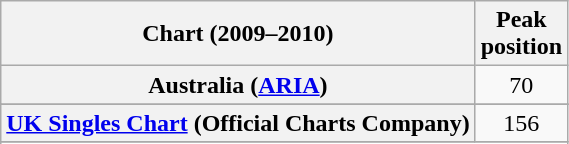<table class="wikitable sortable plainrowheaders" style="text-align:center">
<tr>
<th scope="col">Chart (2009–2010)</th>
<th scope="col">Peak<br> position</th>
</tr>
<tr>
<th scope="row">Australia (<a href='#'>ARIA</a>)</th>
<td>70</td>
</tr>
<tr>
</tr>
<tr>
</tr>
<tr>
<th scope="row"><a href='#'>UK Singles Chart</a> (Official Charts Company)</th>
<td>156</td>
</tr>
<tr>
</tr>
<tr>
</tr>
</table>
